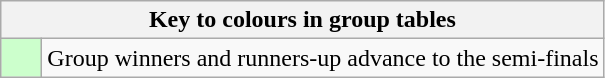<table class="wikitable" style="text-align: center;">
<tr>
<th colspan=2>Key to colours in group tables</th>
</tr>
<tr>
<td bgcolor=#ccffcc style="width: 20px;"></td>
<td align=left>Group winners and runners-up advance to the semi-finals</td>
</tr>
</table>
